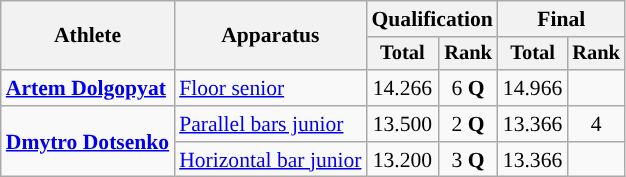<table class="wikitable" style="font-size:90%; text-align:center;">
<tr>
<th rowspan=2>Athlete</th>
<th rowspan=2>Apparatus</th>
<th colspan=2>Qualification</th>
<th colspan=2>Final</th>
</tr>
<tr style="font-size:95%">
<th>Total</th>
<th>Rank</th>
<th>Total</th>
<th>Rank</th>
</tr>
<tr>
<td align=left><strong><a href='#'>Artem Dolgopyat</a></strong></td>
<td align=left><a href='#'>Floor senior</a></td>
<td>14.266</td>
<td>6 <strong>Q</strong></td>
<td>14.966</td>
<td></td>
</tr>
<tr>
<td align=left rowspan="2"><strong><a href='#'>Dmytro Dotsenko</a></strong></td>
<td align=left><a href='#'>Parallel bars junior</a></td>
<td>13.500</td>
<td>2 <strong>Q</strong></td>
<td>13.366</td>
<td>4</td>
</tr>
<tr>
<td align=left><a href='#'>Horizontal bar junior</a></td>
<td>13.200</td>
<td>3 <strong>Q</strong></td>
<td>13.366</td>
<td></td>
</tr>
</table>
